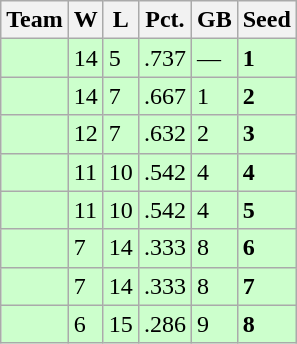<table class=wikitable>
<tr>
<th>Team</th>
<th>W</th>
<th>L</th>
<th>Pct.</th>
<th>GB</th>
<th>Seed</th>
</tr>
<tr bgcolor=ccffcc>
<td></td>
<td>14</td>
<td>5</td>
<td>.737</td>
<td>—</td>
<td><strong>1</strong></td>
</tr>
<tr bgcolor=ccffcc>
<td></td>
<td>14</td>
<td>7</td>
<td>.667</td>
<td>1</td>
<td><strong>2</strong></td>
</tr>
<tr bgcolor=ccffcc>
<td></td>
<td>12</td>
<td>7</td>
<td>.632</td>
<td>2</td>
<td><strong>3</strong></td>
</tr>
<tr bgcolor=ccffcc>
<td></td>
<td>11</td>
<td>10</td>
<td>.542</td>
<td>4</td>
<td><strong>4</strong></td>
</tr>
<tr bgcolor=ccffcc>
<td></td>
<td>11</td>
<td>10</td>
<td>.542</td>
<td>4</td>
<td><strong>5</strong></td>
</tr>
<tr bgcolor=ccffcc>
<td></td>
<td>7</td>
<td>14</td>
<td>.333</td>
<td>8</td>
<td><strong>6</strong></td>
</tr>
<tr bgcolor=ccffcc>
<td></td>
<td>7</td>
<td>14</td>
<td>.333</td>
<td>8</td>
<td><strong>7</strong></td>
</tr>
<tr bgcolor=ccffcc>
<td></td>
<td>6</td>
<td>15</td>
<td>.286</td>
<td>9</td>
<td><strong>8</strong></td>
</tr>
</table>
